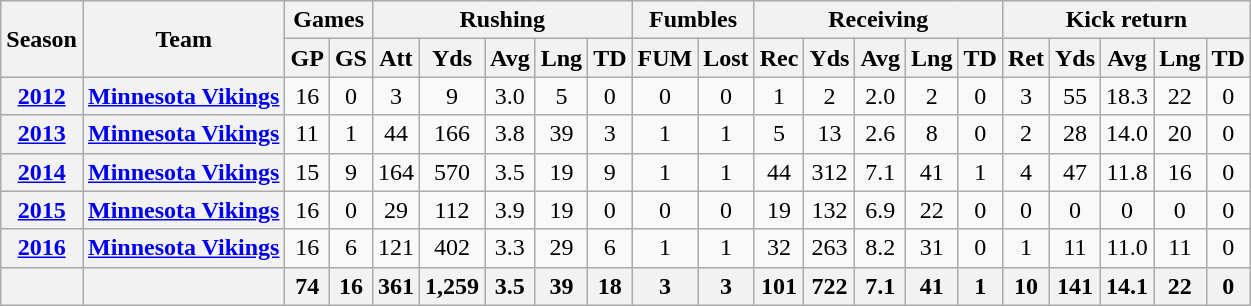<table class=wikitable style="text-align:center;">
<tr>
<th rowspan=2>Season</th>
<th rowspan=2>Team</th>
<th colspan=2>Games</th>
<th colspan=5>Rushing</th>
<th colspan=2>Fumbles</th>
<th colspan=5>Receiving</th>
<th colspan=5>Kick return</th>
</tr>
<tr>
<th>GP</th>
<th>GS</th>
<th>Att</th>
<th>Yds</th>
<th>Avg</th>
<th>Lng</th>
<th>TD</th>
<th>FUM</th>
<th>Lost</th>
<th>Rec</th>
<th>Yds</th>
<th>Avg</th>
<th>Lng</th>
<th>TD</th>
<th>Ret</th>
<th>Yds</th>
<th>Avg</th>
<th>Lng</th>
<th>TD</th>
</tr>
<tr>
<th><a href='#'>2012</a></th>
<th><a href='#'>Minnesota Vikings</a></th>
<td>16</td>
<td>0</td>
<td>3</td>
<td>9</td>
<td>3.0</td>
<td>5</td>
<td>0</td>
<td>0</td>
<td>0</td>
<td>1</td>
<td>2</td>
<td>2.0</td>
<td>2</td>
<td>0</td>
<td>3</td>
<td>55</td>
<td>18.3</td>
<td>22</td>
<td>0</td>
</tr>
<tr>
<th><a href='#'>2013</a></th>
<th><a href='#'>Minnesota Vikings</a></th>
<td>11</td>
<td>1</td>
<td>44</td>
<td>166</td>
<td>3.8</td>
<td>39</td>
<td>3</td>
<td>1</td>
<td>1</td>
<td>5</td>
<td>13</td>
<td>2.6</td>
<td>8</td>
<td>0</td>
<td>2</td>
<td>28</td>
<td>14.0</td>
<td>20</td>
<td>0</td>
</tr>
<tr>
<th><a href='#'>2014</a></th>
<th><a href='#'>Minnesota Vikings</a></th>
<td>15</td>
<td>9</td>
<td>164</td>
<td>570</td>
<td>3.5</td>
<td>19</td>
<td>9</td>
<td>1</td>
<td>1</td>
<td>44</td>
<td>312</td>
<td>7.1</td>
<td>41</td>
<td>1</td>
<td>4</td>
<td>47</td>
<td>11.8</td>
<td>16</td>
<td>0</td>
</tr>
<tr>
<th><a href='#'>2015</a></th>
<th><a href='#'>Minnesota Vikings</a></th>
<td>16</td>
<td>0</td>
<td>29</td>
<td>112</td>
<td>3.9</td>
<td>19</td>
<td>0</td>
<td>0</td>
<td>0</td>
<td>19</td>
<td>132</td>
<td>6.9</td>
<td>22</td>
<td>0</td>
<td>0</td>
<td>0</td>
<td>0</td>
<td>0</td>
<td>0</td>
</tr>
<tr>
<th><a href='#'>2016</a></th>
<th><a href='#'>Minnesota Vikings</a></th>
<td>16</td>
<td>6</td>
<td>121</td>
<td>402</td>
<td>3.3</td>
<td>29</td>
<td>6</td>
<td>1</td>
<td>1</td>
<td>32</td>
<td>263</td>
<td>8.2</td>
<td>31</td>
<td>0</td>
<td>1</td>
<td>11</td>
<td>11.0</td>
<td>11</td>
<td>0</td>
</tr>
<tr>
<th></th>
<th></th>
<th>74</th>
<th>16</th>
<th>361</th>
<th>1,259</th>
<th>3.5</th>
<th>39</th>
<th>18</th>
<th>3</th>
<th>3</th>
<th>101</th>
<th>722</th>
<th>7.1</th>
<th>41</th>
<th>1</th>
<th>10</th>
<th>141</th>
<th>14.1</th>
<th>22</th>
<th>0</th>
</tr>
</table>
